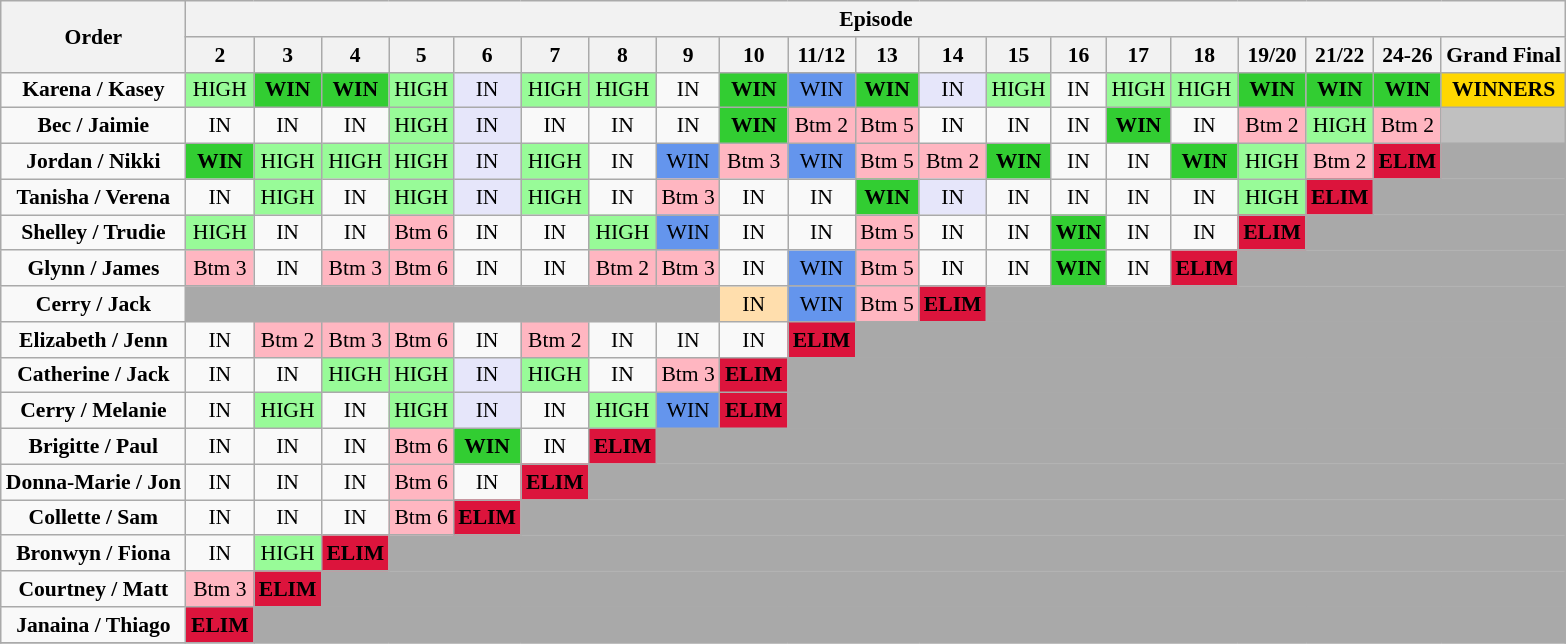<table class="wikitable" style="font-size: 90%; text-align: center;">
<tr>
<th rowspan=2>Order</th>
<th colspan=20>Episode</th>
</tr>
<tr>
<th>2</th>
<th>3</th>
<th>4</th>
<th>5</th>
<th>6</th>
<th>7</th>
<th>8</th>
<th>9</th>
<th>10</th>
<th>11/12</th>
<th>13</th>
<th>14</th>
<th>15</th>
<th>16</th>
<th>17</th>
<th>18</th>
<th>19/20</th>
<th>21/22</th>
<th>24-26</th>
<th>Grand Final</th>
</tr>
<tr>
<td><strong>Karena / Kasey</strong></td>
<td bgcolor="palegreen">HIGH</td>
<td bgcolor="limegreen"><strong>WIN</strong></td>
<td bgcolor="limegreen"><strong>WIN</strong></td>
<td bgcolor="palegreen">HIGH</td>
<td bgcolor="lavender">IN</td>
<td bgcolor="palegreen">HIGH</td>
<td bgcolor="palegreen">HIGH</td>
<td>IN</td>
<td bgcolor="limegreen"><strong>WIN</strong></td>
<td bgcolor="cornflowerblue">WIN</td>
<td bgcolor="limegreen"><strong>WIN</strong></td>
<td bgcolor="lavender">IN</td>
<td bgcolor="palegreen">HIGH</td>
<td>IN</td>
<td bgcolor="palegreen">HIGH</td>
<td bgcolor="palegreen">HIGH</td>
<td bgcolor="limegreen"><strong>WIN</strong></td>
<td bgcolor="limegreen"><strong>WIN</strong></td>
<td bgcolor="limegreen"><strong>WIN</strong></td>
<td bgcolor="gold"><strong>WINNERS</strong></td>
</tr>
<tr>
<td><strong>Bec / Jaimie</strong></td>
<td>IN</td>
<td>IN</td>
<td>IN</td>
<td bgcolor="palegreen">HIGH</td>
<td bgcolor="lavender">IN</td>
<td>IN</td>
<td>IN</td>
<td>IN</td>
<td bgcolor="limegreen"><strong>WIN</strong></td>
<td bgcolor="lightpink">Btm 2</td>
<td bgcolor="lightpink">Btm 5</td>
<td>IN</td>
<td>IN</td>
<td>IN</td>
<td bgcolor="limegreen"><strong>WIN</strong></td>
<td>IN</td>
<td bgcolor="lightpink">Btm 2</td>
<td bgcolor="palegreen">HIGH</td>
<td bgcolor="lightpink">Btm 2</td>
<td bgcolor="silver"></td>
</tr>
<tr>
<td><strong>Jordan / Nikki</strong></td>
<td bgcolor="limegreen"><strong>WIN</strong></td>
<td bgcolor="palegreen">HIGH</td>
<td bgcolor="palegreen">HIGH</td>
<td bgcolor="palegreen">HIGH</td>
<td bgcolor="lavender">IN</td>
<td bgcolor="palegreen">HIGH</td>
<td>IN</td>
<td bgcolor="cornflowerblue">WIN</td>
<td bgcolor="lightpink">Btm 3</td>
<td bgcolor="cornflowerblue">WIN</td>
<td bgcolor="lightpink">Btm 5</td>
<td bgcolor="lightpink">Btm 2</td>
<td bgcolor="limegreen"><strong>WIN</strong></td>
<td>IN</td>
<td>IN</td>
<td bgcolor="limegreen"><strong>WIN</strong></td>
<td bgcolor="palegreen">HIGH</td>
<td bgcolor="lightpink">Btm 2</td>
<td bgcolor="crimson"><strong>ELIM</strong></td>
<td bgcolor="darkgray" colspan=10></td>
</tr>
<tr>
<td><strong>Tanisha / Verena</strong></td>
<td>IN</td>
<td bgcolor="palegreen">HIGH</td>
<td>IN</td>
<td bgcolor="palegreen">HIGH</td>
<td bgcolor="lavender">IN</td>
<td bgcolor="palegreen">HIGH</td>
<td>IN</td>
<td bgcolor="lightpink">Btm 3</td>
<td>IN</td>
<td>IN</td>
<td bgcolor="limegreen"><strong>WIN</strong></td>
<td bgcolor="lavender">IN</td>
<td>IN</td>
<td>IN</td>
<td>IN</td>
<td>IN</td>
<td bgcolor="palegreen">HIGH</td>
<td bgcolor="crimson"><strong>ELIM</strong></td>
<td bgcolor="darkgray" colspan=11></td>
</tr>
<tr>
<td><strong>Shelley / Trudie</strong></td>
<td bgcolor="palegreen">HIGH</td>
<td>IN</td>
<td>IN</td>
<td bgcolor="lightpink">Btm 6</td>
<td>IN</td>
<td>IN</td>
<td bgcolor="palegreen">HIGH</td>
<td bgcolor="cornflowerblue">WIN</td>
<td>IN</td>
<td>IN</td>
<td bgcolor="lightpink">Btm 5</td>
<td>IN</td>
<td>IN</td>
<td bgcolor="limegreen"><strong>WIN</strong></td>
<td>IN</td>
<td>IN</td>
<td bgcolor="crimson"><strong>ELIM</strong></td>
<td bgcolor="darkgray" colspan=11></td>
</tr>
<tr>
<td><strong>Glynn / James</strong></td>
<td bgcolor="lightpink">Btm 3</td>
<td>IN</td>
<td bgcolor="lightpink">Btm 3</td>
<td bgcolor="lightpink">Btm 6</td>
<td>IN</td>
<td>IN</td>
<td bgcolor="lightpink">Btm 2</td>
<td bgcolor="lightpink">Btm 3</td>
<td>IN</td>
<td bgcolor="cornflowerblue">WIN</td>
<td bgcolor="lightpink">Btm 5</td>
<td>IN</td>
<td>IN</td>
<td bgcolor="limegreen"><strong>WIN</strong></td>
<td>IN</td>
<td bgcolor="crimson"><strong>ELIM</strong></td>
<td bgcolor="darkgray" colspan=12></td>
</tr>
<tr>
<td><strong>Cerry / Jack</strong></td>
<td bgcolor="darkgray" colspan=8></td>
<td bgcolor="navajowhite">IN</td>
<td bgcolor="cornflowerblue">WIN</td>
<td bgcolor="lightpink">Btm 5</td>
<td bgcolor="crimson"><strong>ELIM</strong></td>
<td bgcolor="darkgray" colspan=13></td>
</tr>
<tr>
<td><strong>Elizabeth / Jenn</strong></td>
<td>IN</td>
<td bgcolor="lightpink">Btm 2</td>
<td bgcolor="lightpink">Btm 3</td>
<td bgcolor="lightpink">Btm 6</td>
<td>IN</td>
<td bgcolor="lightpink">Btm 2</td>
<td>IN</td>
<td>IN</td>
<td>IN</td>
<td bgcolor="crimson"><strong>ELIM</strong></td>
<td bgcolor="darkgray" colspan=14></td>
</tr>
<tr>
<td><strong>Catherine / Jack</strong></td>
<td>IN</td>
<td>IN</td>
<td bgcolor="palegreen">HIGH</td>
<td bgcolor="palegreen">HIGH</td>
<td bgcolor="lavender">IN</td>
<td bgcolor="palegreen">HIGH</td>
<td>IN</td>
<td bgcolor="lightpink">Btm 3</td>
<td bgcolor="crimson"><strong>ELIM</strong></td>
<td bgcolor="darkgray" colspan=15></td>
</tr>
<tr>
<td><strong>Cerry / Melanie</strong></td>
<td>IN</td>
<td bgcolor="palegreen">HIGH</td>
<td>IN</td>
<td bgcolor="palegreen">HIGH</td>
<td bgcolor="lavender">IN</td>
<td>IN</td>
<td bgcolor="palegreen">HIGH</td>
<td bgcolor="cornflowerblue">WIN</td>
<td bgcolor="crimson"><strong>ELIM</strong></td>
<td bgcolor="darkgray" colspan=15></td>
</tr>
<tr>
<td><strong>Brigitte / Paul</strong></td>
<td>IN</td>
<td>IN</td>
<td>IN</td>
<td bgcolor="lightpink">Btm 6</td>
<td bgcolor="limegreen"><strong>WIN</strong></td>
<td>IN</td>
<td bgcolor="crimson"><strong>ELIM</strong></td>
<td bgcolor="darkgray" colspan=16></td>
</tr>
<tr>
<td><strong>Donna-Marie / Jon</strong></td>
<td>IN</td>
<td>IN</td>
<td>IN</td>
<td bgcolor="lightpink">Btm 6</td>
<td>IN</td>
<td bgcolor="crimson"><strong>ELIM</strong></td>
<td bgcolor="darkgray" colspan=17></td>
</tr>
<tr>
<td><strong>Collette / Sam</strong></td>
<td>IN</td>
<td>IN</td>
<td>IN</td>
<td bgcolor="lightpink">Btm 6</td>
<td bgcolor="crimson"><strong>ELIM</strong></td>
<td bgcolor="darkgray" colspan=18></td>
</tr>
<tr>
<td><strong>Bronwyn / Fiona</strong></td>
<td>IN</td>
<td bgcolor="palegreen">HIGH</td>
<td bgcolor="crimson"><strong>ELIM</strong></td>
<td bgcolor="darkgray" colspan=19></td>
</tr>
<tr>
<td><strong>Courtney / Matt</strong></td>
<td bgcolor="lightpink">Btm 3</td>
<td bgcolor="crimson"><strong>ELIM</strong></td>
<td bgcolor="darkgray" colspan=18></td>
</tr>
<tr>
<td><strong>Janaina / Thiago</strong></td>
<td bgcolor="crimson"><strong>ELIM</strong></td>
<td bgcolor="darkgray" colspan=19></td>
</tr>
<tr>
</tr>
</table>
